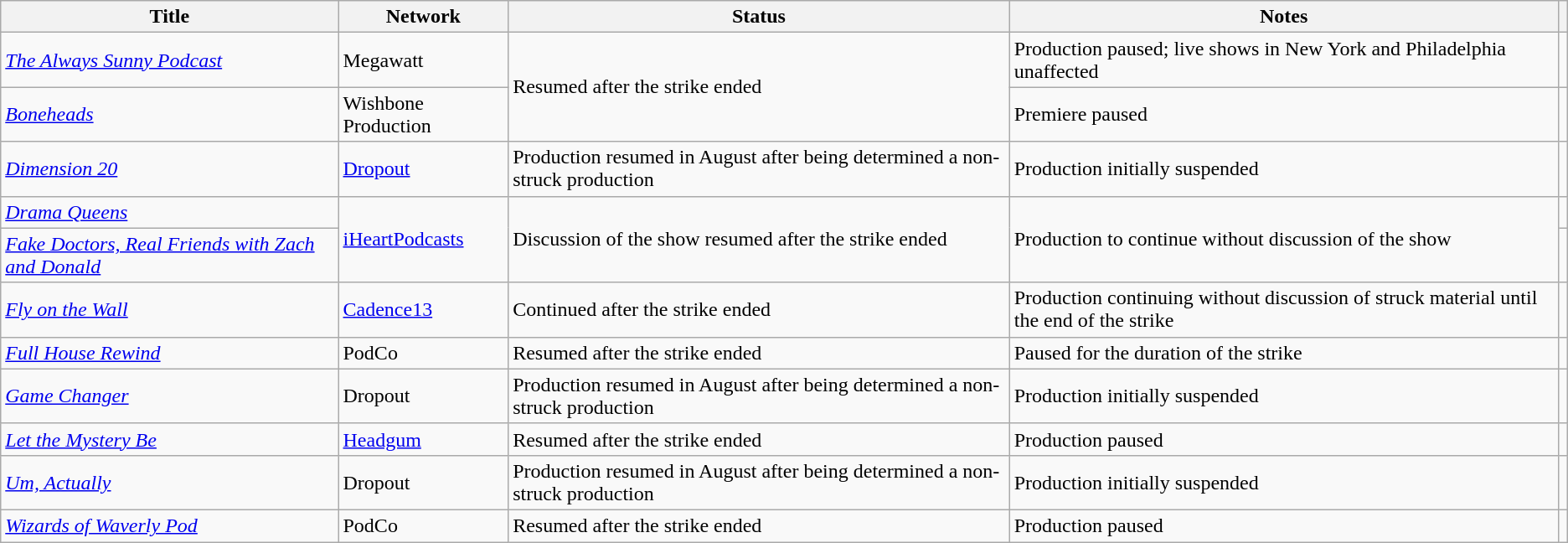<table class="wikitable sortable defaultcenter col1left">
<tr>
<th scope="col">Title</th>
<th scope="col">Network</th>
<th>Status</th>
<th scope="col">Notes</th>
<th scope="col" class="unsortable"></th>
</tr>
<tr>
<td><em><a href='#'>The Always Sunny Podcast</a></em></td>
<td>Megawatt</td>
<td rowspan="2">Resumed after the strike ended</td>
<td>Production paused; live shows in New York and Philadelphia unaffected</td>
<td></td>
</tr>
<tr>
<td><em><a href='#'>Boneheads</a></em></td>
<td>Wishbone Production</td>
<td>Premiere paused</td>
<td></td>
</tr>
<tr>
<td><em><a href='#'>Dimension 20</a></em></td>
<td><a href='#'>Dropout</a></td>
<td>Production resumed in August after being determined a non-struck production</td>
<td>Production initially suspended</td>
<td></td>
</tr>
<tr>
<td><em><a href='#'>Drama Queens</a></em></td>
<td rowspan="2"><a href='#'>iHeartPodcasts</a></td>
<td rowspan="2">Discussion of the show resumed after the strike ended</td>
<td rowspan="2">Production to continue without discussion of the show</td>
<td></td>
</tr>
<tr>
<td><em><a href='#'>Fake Doctors, Real Friends with Zach and Donald</a></em></td>
<td></td>
</tr>
<tr>
<td><em><a href='#'>Fly on the Wall</a></em></td>
<td><a href='#'>Cadence13</a></td>
<td>Continued after the strike ended</td>
<td>Production continuing without discussion of struck material until the end of the strike</td>
<td></td>
</tr>
<tr>
<td><em><a href='#'>Full House Rewind</a></em></td>
<td>PodCo</td>
<td>Resumed after the strike ended</td>
<td>Paused for the duration of the strike</td>
<td></td>
</tr>
<tr>
<td><em><a href='#'>Game Changer</a></em></td>
<td>Dropout</td>
<td>Production resumed in August after being determined a non-struck production</td>
<td>Production initially suspended</td>
<td></td>
</tr>
<tr>
<td><em><a href='#'>Let the Mystery Be</a></em></td>
<td><a href='#'>Headgum</a></td>
<td>Resumed after the strike ended</td>
<td>Production paused</td>
<td></td>
</tr>
<tr>
<td><em><a href='#'>Um, Actually</a></em></td>
<td>Dropout</td>
<td>Production resumed in August after being determined a non-struck production</td>
<td>Production initially suspended</td>
<td></td>
</tr>
<tr>
<td><em><a href='#'>Wizards of Waverly Pod</a></em></td>
<td>PodCo</td>
<td>Resumed after the strike ended</td>
<td>Production paused</td>
<td></td>
</tr>
</table>
